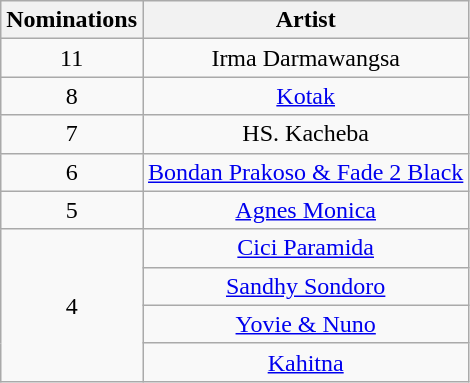<table class="wikitable" style="text-align: center">
<tr>
<th>Nominations</th>
<th>Artist</th>
</tr>
<tr>
<td style="text-align:center">11</td>
<td>Irma Darmawangsa</td>
</tr>
<tr>
<td style="text-align:center">8</td>
<td><a href='#'>Kotak</a></td>
</tr>
<tr>
<td style="text-align:center">7</td>
<td>HS. Kacheba</td>
</tr>
<tr>
<td style="text-align:center">6</td>
<td><a href='#'>Bondan Prakoso & Fade 2 Black</a></td>
</tr>
<tr>
<td style="text-align:center">5</td>
<td><a href='#'>Agnes Monica</a></td>
</tr>
<tr>
<td rowspan= "4" style="text-align:center">4</td>
<td><a href='#'>Cici Paramida</a></td>
</tr>
<tr>
<td><a href='#'>Sandhy Sondoro</a></td>
</tr>
<tr>
<td><a href='#'>Yovie & Nuno</a></td>
</tr>
<tr>
<td><a href='#'>Kahitna</a></td>
</tr>
</table>
